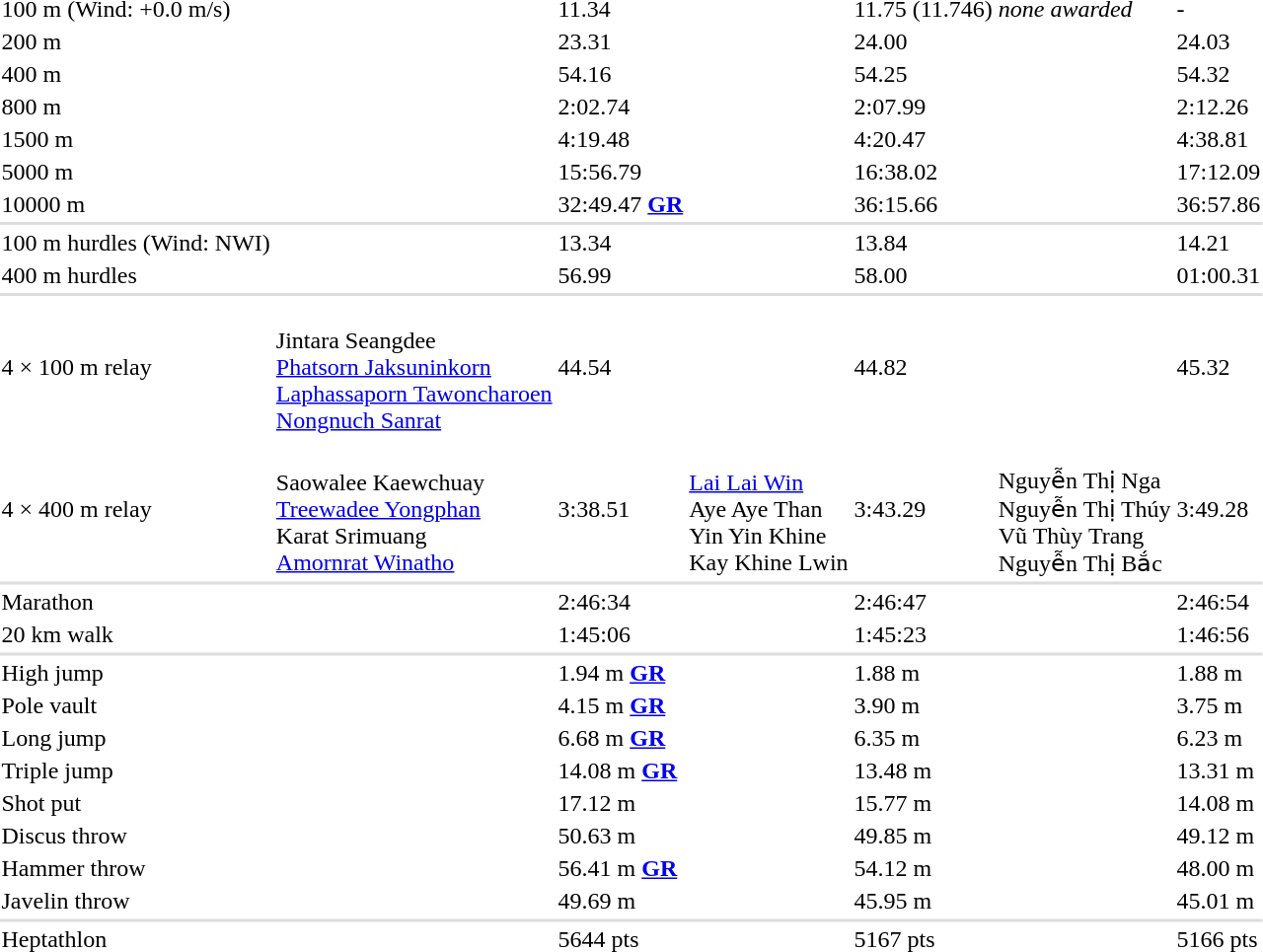<table>
<tr>
<td rowspan=2>100 m (Wind: +0.0 m/s)</td>
<td rowspan=2></td>
<td rowspan=2>11.34</td>
<td></td>
<td rowspan=2>11.75 (11.746)</td>
<td rowspan=2><em>none awarded</em></td>
<td rowspan=2>-</td>
</tr>
<tr>
<td></td>
</tr>
<tr>
<td>200 m</td>
<td></td>
<td>23.31</td>
<td></td>
<td>24.00</td>
<td></td>
<td>24.03</td>
</tr>
<tr>
<td>400 m</td>
<td></td>
<td>54.16</td>
<td></td>
<td>54.25</td>
<td></td>
<td>54.32</td>
</tr>
<tr>
<td>800 m</td>
<td></td>
<td>2:02.74</td>
<td></td>
<td>2:07.99</td>
<td></td>
<td>2:12.26</td>
</tr>
<tr>
<td>1500 m</td>
<td></td>
<td>4:19.48</td>
<td></td>
<td>4:20.47</td>
<td></td>
<td>4:38.81</td>
</tr>
<tr>
<td>5000 m</td>
<td></td>
<td>15:56.79</td>
<td></td>
<td>16:38.02</td>
<td></td>
<td>17:12.09</td>
</tr>
<tr>
<td>10000 m</td>
<td></td>
<td>32:49.47 <strong><a href='#'>GR</a></strong></td>
<td></td>
<td>36:15.66</td>
<td></td>
<td>36:57.86</td>
</tr>
<tr bgcolor=#dddddd>
<td colspan=7></td>
</tr>
<tr>
<td>100 m hurdles (Wind: NWI)</td>
<td></td>
<td>13.34</td>
<td></td>
<td>13.84</td>
<td></td>
<td>14.21</td>
</tr>
<tr>
<td>400 m hurdles</td>
<td></td>
<td>56.99</td>
<td></td>
<td>58.00</td>
<td></td>
<td>01:00.31</td>
</tr>
<tr bgcolor=#dddddd>
<td colspan=7></td>
</tr>
<tr>
<td>4 × 100 m relay</td>
<td><br> Jintara Seangdee <br> <a href='#'>Phatsorn Jaksuninkorn</a> <br> <a href='#'>Laphassaporn Tawoncharoen</a> <br> <a href='#'>Nongnuch Sanrat</a></td>
<td>44.54</td>
<td valign=top></td>
<td>44.82</td>
<td valign=top></td>
<td>45.32</td>
</tr>
<tr>
<td>4 × 400 m relay</td>
<td><br>Saowalee Kaewchuay<br><a href='#'>Treewadee Yongphan</a><br>Karat Srimuang<br><a href='#'>Amornrat Winatho</a></td>
<td>3:38.51</td>
<td><br><a href='#'>Lai Lai Win</a><br>Aye Aye Than<br>Yin Yin Khine<br>Kay Khine Lwin</td>
<td>3:43.29</td>
<td><br>Nguyễn Thị Nga<br>Nguyễn Thị Thúy<br>Vũ Thùy Trang<br>Nguyễn Thị Bắc</td>
<td>3:49.28</td>
</tr>
<tr bgcolor=#dddddd>
<td colspan=7></td>
</tr>
<tr>
<td>Marathon</td>
<td></td>
<td>2:46:34</td>
<td></td>
<td>2:46:47</td>
<td></td>
<td>2:46:54</td>
</tr>
<tr>
<td>20 km walk</td>
<td></td>
<td>1:45:06</td>
<td></td>
<td>1:45:23</td>
<td></td>
<td>1:46:56</td>
</tr>
<tr bgcolor=#dddddd>
<td colspan=7></td>
</tr>
<tr>
<td>High jump</td>
<td></td>
<td>1.94 m <strong><a href='#'>GR</a></strong></td>
<td></td>
<td>1.88 m</td>
<td></td>
<td>1.88 m</td>
</tr>
<tr>
<td>Pole vault</td>
<td></td>
<td>4.15 m <strong><a href='#'>GR</a></strong></td>
<td></td>
<td>3.90 m</td>
<td></td>
<td>3.75 m</td>
</tr>
<tr>
<td>Long jump</td>
<td></td>
<td>6.68 m <strong><a href='#'>GR</a></strong></td>
<td></td>
<td>6.35 m</td>
<td></td>
<td>6.23 m</td>
</tr>
<tr>
<td>Triple jump</td>
<td></td>
<td>14.08 m <strong><a href='#'>GR</a></strong></td>
<td></td>
<td>13.48 m</td>
<td></td>
<td>13.31 m</td>
</tr>
<tr>
<td>Shot put</td>
<td></td>
<td>17.12 m</td>
<td></td>
<td>15.77 m</td>
<td></td>
<td>14.08 m</td>
</tr>
<tr>
<td>Discus throw</td>
<td></td>
<td>50.63 m</td>
<td></td>
<td>49.85 m</td>
<td></td>
<td>49.12 m</td>
</tr>
<tr>
<td>Hammer throw</td>
<td></td>
<td>56.41 m <strong><a href='#'>GR</a></strong></td>
<td></td>
<td>54.12 m</td>
<td></td>
<td>48.00 m</td>
</tr>
<tr>
<td>Javelin throw</td>
<td></td>
<td>49.69 m</td>
<td></td>
<td>45.95 m</td>
<td></td>
<td>45.01 m</td>
</tr>
<tr bgcolor=#dddddd>
<td colspan=7></td>
</tr>
<tr>
<td>Heptathlon</td>
<td></td>
<td>5644 pts</td>
<td></td>
<td>5167 pts</td>
<td></td>
<td>5166 pts</td>
</tr>
</table>
